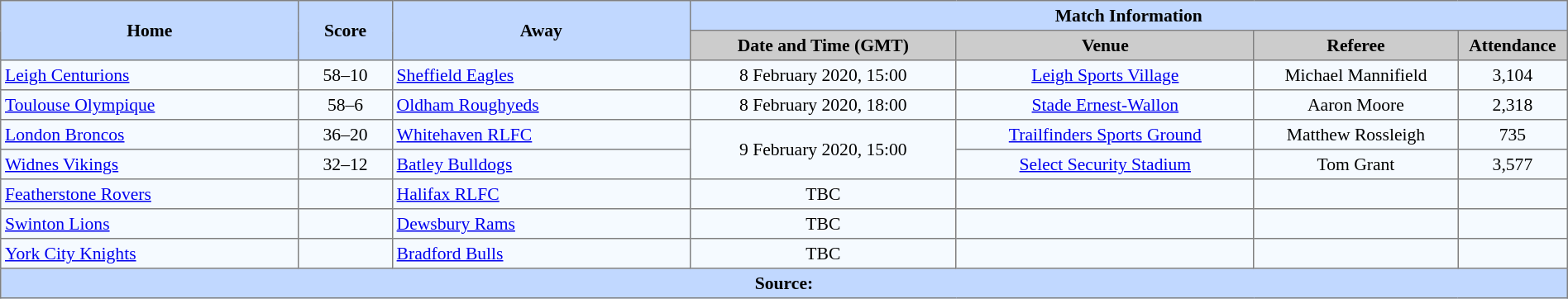<table border=1 style="border-collapse:collapse; font-size:90%; text-align:center;" cellpadding=3 cellspacing=0 width=100%>
<tr bgcolor=#C1D8FF>
<th rowspan=2 width=19%>Home</th>
<th rowspan=2 width=6%>Score</th>
<th rowspan=2 width=19%>Away</th>
<th colspan=4>Match Information</th>
</tr>
<tr bgcolor=#CCCCCC>
<th width=17%>Date and Time (GMT)</th>
<th width=19%>Venue</th>
<th width=13%>Referee</th>
<th width=7%>Attendance</th>
</tr>
<tr bgcolor=#F5FAFF>
<td align=left> <a href='#'>Leigh Centurions</a></td>
<td>58–10</td>
<td align=left> <a href='#'>Sheffield Eagles</a></td>
<td>8 February 2020, 15:00</td>
<td><a href='#'>Leigh Sports Village</a></td>
<td>Michael Mannifield</td>
<td>3,104</td>
</tr>
<tr bgcolor=#F5FAFF>
<td align=left> <a href='#'>Toulouse Olympique</a></td>
<td>58–6</td>
<td align=left> <a href='#'>Oldham Roughyeds</a></td>
<td>8 February 2020, 18:00</td>
<td><a href='#'>Stade Ernest-Wallon</a></td>
<td>Aaron Moore</td>
<td>2,318</td>
</tr>
<tr bgcolor=#F5FAFF>
<td align=left> <a href='#'>London Broncos</a></td>
<td>36–20</td>
<td align=left> <a href='#'>Whitehaven RLFC</a></td>
<td Rowspan=2>9 February 2020, 15:00</td>
<td><a href='#'>Trailfinders Sports Ground</a></td>
<td>Matthew Rossleigh</td>
<td>735</td>
</tr>
<tr bgcolor=#F5FAFF>
<td align=left> <a href='#'>Widnes Vikings</a></td>
<td>32–12</td>
<td align=left> <a href='#'>Batley Bulldogs</a></td>
<td><a href='#'>Select Security Stadium</a></td>
<td>Tom Grant</td>
<td>3,577</td>
</tr>
<tr bgcolor=#F5FAFF>
<td align=left> <a href='#'>Featherstone Rovers</a></td>
<td></td>
<td align=left> <a href='#'>Halifax RLFC</a></td>
<td>TBC</td>
<td></td>
<td></td>
<td></td>
</tr>
<tr bgcolor=#F5FAFF>
<td align=left> <a href='#'>Swinton Lions</a></td>
<td></td>
<td align=left> <a href='#'>Dewsbury Rams</a></td>
<td>TBC</td>
<td></td>
<td></td>
<td></td>
</tr>
<tr bgcolor=#F5FAFF>
<td align=left> <a href='#'>York City Knights</a></td>
<td></td>
<td align=left> <a href='#'>Bradford Bulls</a></td>
<td>TBC</td>
<td></td>
<td></td>
<td></td>
</tr>
<tr style="background:#c1d8ff;">
<th colspan=7>Source:</th>
</tr>
</table>
